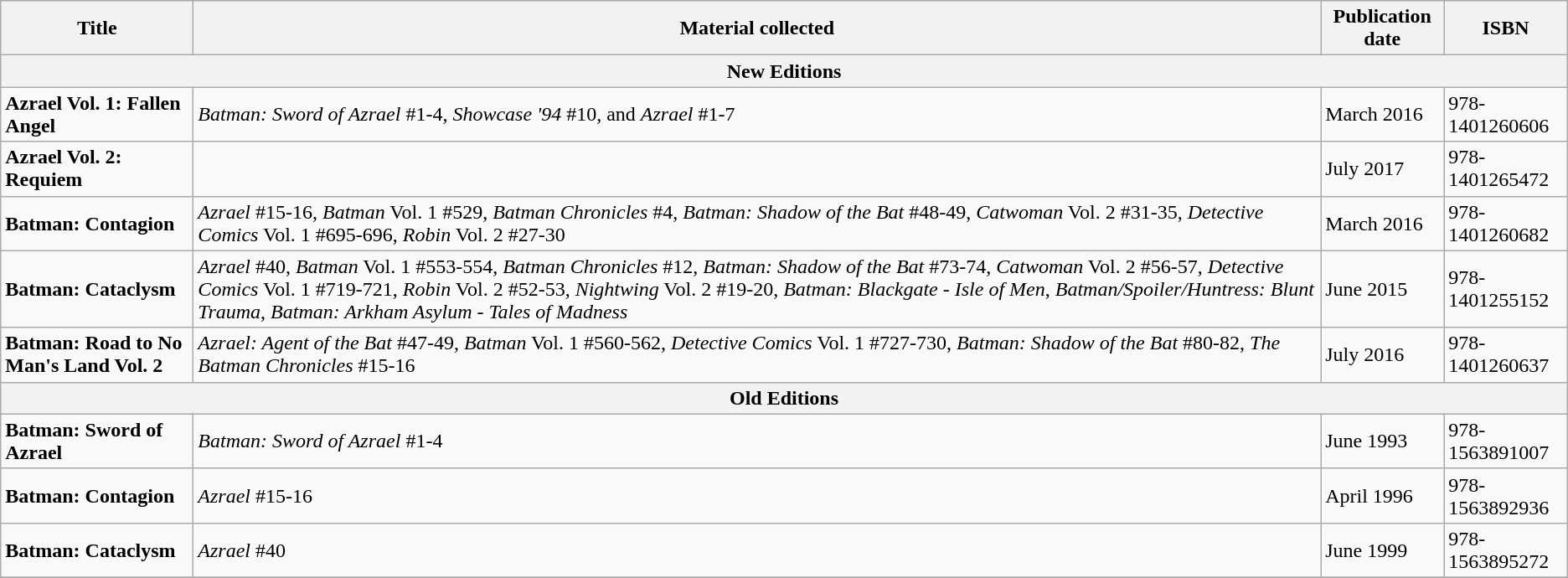<table class="wikitable collapsible collapsed">
<tr>
<th>Title</th>
<th>Material collected</th>
<th>Publication date</th>
<th>ISBN</th>
</tr>
<tr>
<th colspan="4">New Editions</th>
</tr>
<tr>
<td><strong>Azrael Vol. 1: Fallen Angel</strong></td>
<td><em>Batman: Sword of Azrael</em> #1-4, <em>Showcase '94</em> #10, and <em>Azrael</em> #1-7</td>
<td>March 2016</td>
<td>978-1401260606</td>
</tr>
<tr>
<td><strong>Azrael Vol. 2: Requiem</strong></td>
<td></td>
<td>July 2017</td>
<td>978-1401265472</td>
</tr>
<tr>
<td><strong>Batman: Contagion</strong></td>
<td><em>Azrael</em> #15-16, <em>Batman</em> Vol. 1 #529, <em>Batman Chronicles</em> #4, <em>Batman: Shadow of the Bat</em> #48-49, <em>Catwoman</em> Vol. 2 #31-35, <em>Detective Comics</em> Vol. 1 #695-696, <em>Robin</em> Vol. 2 #27-30</td>
<td>March 2016</td>
<td>978-1401260682</td>
</tr>
<tr>
<td><strong>Batman: Cataclysm</strong></td>
<td><em>Azrael</em> #40, <em>Batman</em> Vol. 1 #553-554, <em>Batman Chronicles</em> #12, <em>Batman: Shadow of the Bat</em> #73-74, <em>Catwoman</em> Vol. 2 #56-57, <em>Detective Comics</em> Vol. 1 #719-721, <em>Robin</em> Vol. 2 #52-53, <em>Nightwing</em> Vol. 2 #19-20, <em>Batman: Blackgate - Isle of Men</em>, <em>Batman/Spoiler/Huntress: Blunt Trauma</em>, <em>Batman: Arkham Asylum - Tales of Madness</em></td>
<td>June 2015</td>
<td>978-1401255152</td>
</tr>
<tr>
<td><strong>Batman: Road to No Man's Land Vol. 2</strong></td>
<td><em>Azrael: Agent of the Bat</em> #47-49, <em>Batman</em> Vol. 1 #560-562, <em>Detective Comics</em> Vol. 1 #727-730, <em>Batman: Shadow of the Bat</em> #80-82, <em>The Batman Chronicles</em> #15-16</td>
<td>July 2016</td>
<td>978-1401260637</td>
</tr>
<tr>
<th colspan="4">Old Editions</th>
</tr>
<tr>
<td><strong>Batman: Sword of Azrael</strong></td>
<td><em>Batman: Sword of Azrael</em> #1-4</td>
<td>June 1993</td>
<td>978-1563891007</td>
</tr>
<tr>
<td><strong>Batman: Contagion</strong></td>
<td><em>Azrael</em> #15-16</td>
<td>April 1996</td>
<td>978-1563892936</td>
</tr>
<tr>
<td><strong>Batman: Cataclysm</strong></td>
<td><em>Azrael</em> #40</td>
<td>June 1999</td>
<td>978-1563895272</td>
</tr>
<tr>
</tr>
</table>
